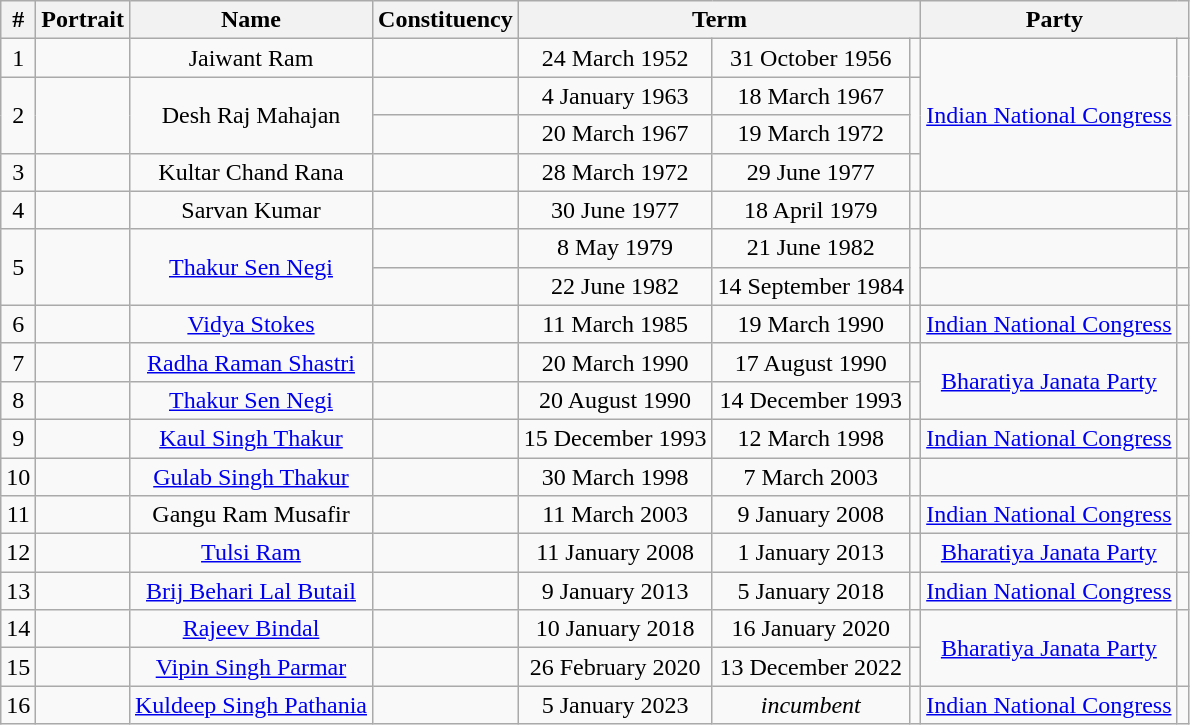<table class="wikitable" style=text-align:center>
<tr>
<th scope=col>#</th>
<th scope="col">Portrait</th>
<th scope="col">Name</th>
<th scope=col>Constituency</th>
<th colspan="3" scope="col">Term</th>
<th colspan="2">Party</th>
</tr>
<tr>
<td>1</td>
<td></td>
<td>Jaiwant Ram</td>
<td></td>
<td>24 March 1952</td>
<td>31 October 1956</td>
<td></td>
<td rowspan="4"><a href='#'>Indian National Congress</a></td>
<td rowspan="4" style=background-color:></td>
</tr>
<tr>
<td rowspan="2">2</td>
<td rowspan="2"></td>
<td rowspan="2">Desh Raj Mahajan</td>
<td></td>
<td>4 January 1963</td>
<td>18 March 1967</td>
<td rowspan="2"></td>
</tr>
<tr>
<td></td>
<td>20 March 1967</td>
<td>19 March 1972</td>
</tr>
<tr>
<td>3</td>
<td></td>
<td>Kultar Chand Rana</td>
<td></td>
<td>28 March 1972</td>
<td>29 June 1977</td>
<td></td>
</tr>
<tr>
<td>4</td>
<td></td>
<td>Sarvan Kumar</td>
<td></td>
<td>30 June 1977</td>
<td>18 April 1979</td>
<td></td>
<td></td>
<td></td>
</tr>
<tr>
<td rowspan="2">5</td>
<td rowspan=2></td>
<td rowspan="2"><a href='#'>Thakur Sen Negi</a></td>
<td></td>
<td>8 May 1979</td>
<td>21 June 1982</td>
<td rowspan="2"></td>
<td></td>
<td></td>
</tr>
<tr>
<td></td>
<td>22 June 1982</td>
<td>14 September 1984</td>
<td></td>
<td></td>
</tr>
<tr>
<td>6</td>
<td></td>
<td><a href='#'>Vidya Stokes</a></td>
<td></td>
<td>11 March 1985</td>
<td>19 March 1990</td>
<td></td>
<td><a href='#'>Indian National Congress</a></td>
<td style=background-color:></td>
</tr>
<tr>
<td>7</td>
<td></td>
<td><a href='#'>Radha Raman Shastri</a></td>
<td></td>
<td>20 March 1990</td>
<td>17 August 1990</td>
<td></td>
<td rowspan="2"><a href='#'>Bharatiya Janata Party</a></td>
<td rowspan="2" style=background-color:></td>
</tr>
<tr>
<td>8</td>
<td></td>
<td><a href='#'>Thakur Sen Negi</a></td>
<td></td>
<td>20 August 1990</td>
<td>14 December 1993</td>
<td></td>
</tr>
<tr>
<td>9</td>
<td></td>
<td><a href='#'>Kaul Singh Thakur</a></td>
<td></td>
<td>15 December 1993</td>
<td>12 March 1998</td>
<td></td>
<td><a href='#'>Indian National Congress</a></td>
<td style=background-color:></td>
</tr>
<tr>
<td>10</td>
<td></td>
<td><a href='#'>Gulab Singh Thakur</a></td>
<td></td>
<td>30 March 1998</td>
<td>7 March 2003</td>
<td></td>
<td></td>
<td></td>
</tr>
<tr>
<td>11</td>
<td></td>
<td>Gangu Ram Musafir</td>
<td></td>
<td>11 March 2003</td>
<td>9 January 2008</td>
<td></td>
<td><a href='#'>Indian National Congress</a></td>
<td style=background-color:></td>
</tr>
<tr>
<td>12</td>
<td></td>
<td><a href='#'>Tulsi Ram</a></td>
<td></td>
<td>11 January 2008</td>
<td>1 January 2013</td>
<td></td>
<td><a href='#'>Bharatiya Janata Party</a></td>
<td style=background-color:></td>
</tr>
<tr>
<td>13</td>
<td></td>
<td><a href='#'>Brij Behari Lal Butail</a></td>
<td></td>
<td>9 January 2013</td>
<td>5 January 2018</td>
<td></td>
<td><a href='#'>Indian National Congress</a></td>
<td style=background-color:></td>
</tr>
<tr>
<td>14</td>
<td></td>
<td><a href='#'>Rajeev Bindal</a></td>
<td></td>
<td>10 January 2018</td>
<td>16 January 2020</td>
<td></td>
<td rowspan="2"><a href='#'>Bharatiya Janata Party</a></td>
<td rowspan="2" style=background-color:></td>
</tr>
<tr>
<td>15</td>
<td></td>
<td><a href='#'>Vipin Singh Parmar</a></td>
<td></td>
<td>26 February 2020</td>
<td>13 December 2022</td>
<td></td>
</tr>
<tr>
<td>16</td>
<td></td>
<td><a href='#'>Kuldeep Singh Pathania</a></td>
<td></td>
<td>5 January 2023</td>
<td><em>incumbent</em></td>
<td></td>
<td><a href='#'>Indian National Congress</a></td>
<td style=background-color:></td>
</tr>
</table>
